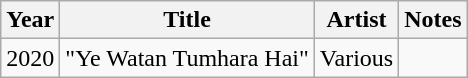<table class="wikitable">
<tr>
<th>Year</th>
<th>Title</th>
<th>Artist</th>
<th>Notes</th>
</tr>
<tr>
<td>2020</td>
<td>"Ye Watan Tumhara Hai"</td>
<td>Various</td>
<td></td>
</tr>
</table>
